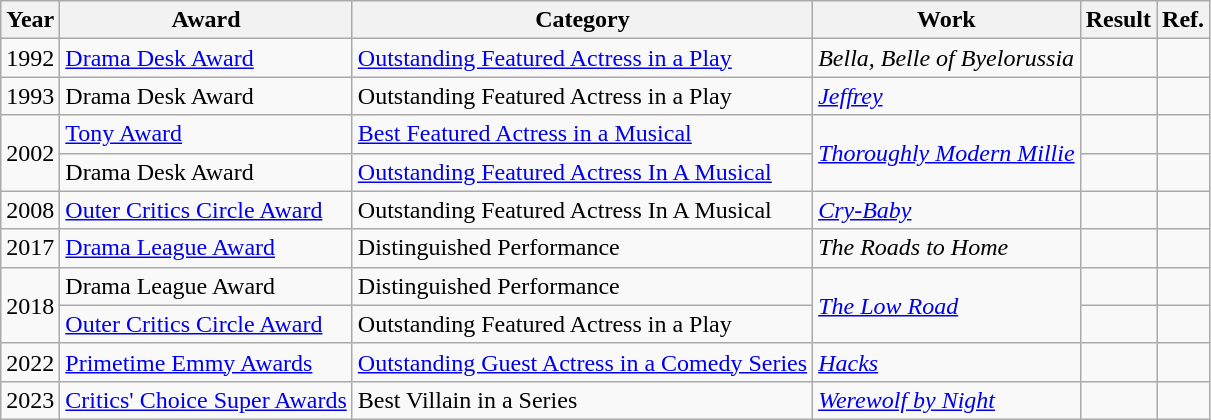<table class="wikitable sortable">
<tr>
<th>Year</th>
<th>Award</th>
<th>Category</th>
<th>Work</th>
<th>Result</th>
<th>Ref.</th>
</tr>
<tr>
<td align="center">1992</td>
<td><a href='#'>Drama Desk Award</a></td>
<td><a href='#'>Outstanding Featured Actress in a Play</a></td>
<td><em>Bella, Belle of Byelorussia</em></td>
<td></td>
<td align="center"></td>
</tr>
<tr>
<td align="center">1993</td>
<td>Drama Desk Award</td>
<td>Outstanding Featured Actress in a Play</td>
<td><em><a href='#'>Jeffrey</a></em></td>
<td></td>
<td align="center"></td>
</tr>
<tr>
<td rowspan="2" align="center">2002</td>
<td><a href='#'>Tony Award</a></td>
<td><a href='#'>Best Featured Actress in a Musical</a></td>
<td rowspan="2"><em><a href='#'>Thoroughly Modern Millie</a></em></td>
<td></td>
<td align="center"></td>
</tr>
<tr>
<td>Drama Desk Award</td>
<td><a href='#'>Outstanding Featured Actress In A Musical</a></td>
<td></td>
<td align="center"></td>
</tr>
<tr>
<td align="center">2008</td>
<td><a href='#'>Outer Critics Circle Award</a></td>
<td>Outstanding Featured Actress In A Musical</td>
<td><em><a href='#'>Cry-Baby</a></em></td>
<td></td>
<td align="center"></td>
</tr>
<tr>
<td align="center">2017</td>
<td><a href='#'>Drama League Award</a></td>
<td>Distinguished Performance</td>
<td><em>The Roads to Home</em></td>
<td></td>
<td align="center"></td>
</tr>
<tr>
<td rowspan="2" align="center">2018</td>
<td>Drama League Award</td>
<td>Distinguished Performance</td>
<td rowspan="2"><em><a href='#'>The Low Road</a></em></td>
<td></td>
<td align="center"></td>
</tr>
<tr>
<td><a href='#'>Outer Critics Circle Award</a></td>
<td>Outstanding Featured Actress in a Play</td>
<td></td>
<td align="center"></td>
</tr>
<tr>
<td align="center">2022</td>
<td><a href='#'>Primetime Emmy Awards</a></td>
<td><a href='#'>Outstanding Guest Actress in a Comedy Series</a></td>
<td><em><a href='#'>Hacks</a></em></td>
<td></td>
<td align="center"></td>
</tr>
<tr>
<td align="center">2023</td>
<td><a href='#'>Critics' Choice Super Awards</a></td>
<td>Best Villain in a Series</td>
<td><em><a href='#'>Werewolf by Night</a></em></td>
<td></td>
<td align="center"></td>
</tr>
</table>
